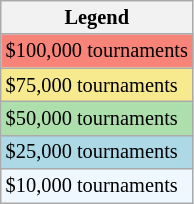<table class="wikitable" style="font-size:85%;">
<tr>
<th>Legend</th>
</tr>
<tr style="background:#f88379;">
<td>$100,000 tournaments</td>
</tr>
<tr style="background:#f7e98e;">
<td>$75,000 tournaments</td>
</tr>
<tr style="background:#addfad;">
<td>$50,000 tournaments</td>
</tr>
<tr style="background:lightblue;">
<td>$25,000 tournaments</td>
</tr>
<tr style="background:#f0f8ff;">
<td>$10,000 tournaments</td>
</tr>
</table>
